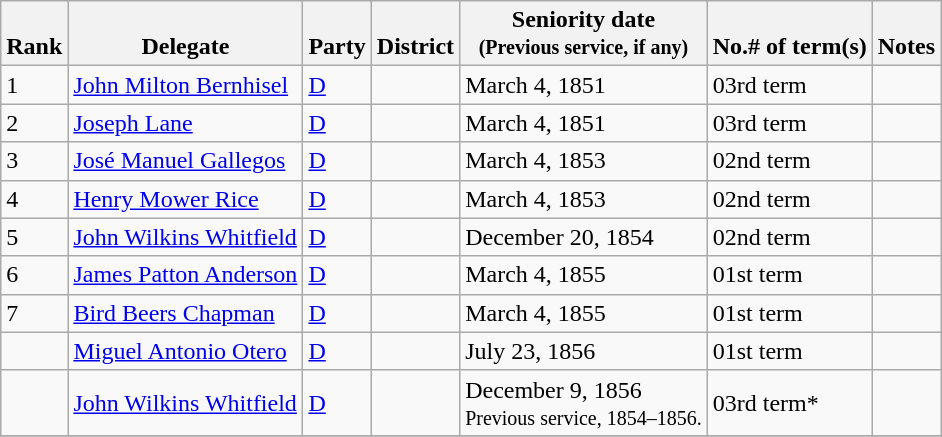<table class="wikitable sortable">
<tr valign=bottom>
<th>Rank</th>
<th>Delegate</th>
<th>Party</th>
<th>District</th>
<th>Seniority date<br><small>(Previous service, if any)</small><br></th>
<th>No.# of term(s)</th>
<th>Notes</th>
</tr>
<tr>
<td>1</td>
<td><a href='#'>John Milton Bernhisel</a></td>
<td><a href='#'>D</a></td>
<td></td>
<td>March 4, 1851</td>
<td>03rd term</td>
<td></td>
</tr>
<tr>
<td>2</td>
<td><a href='#'>Joseph Lane</a></td>
<td><a href='#'>D</a></td>
<td></td>
<td>March 4, 1851</td>
<td>03rd term</td>
<td></td>
</tr>
<tr>
<td>3</td>
<td><a href='#'>José Manuel Gallegos</a></td>
<td><a href='#'>D</a></td>
<td></td>
<td>March 4, 1853</td>
<td>02nd term</td>
<td></td>
</tr>
<tr>
<td>4</td>
<td><a href='#'>Henry Mower Rice</a></td>
<td><a href='#'>D</a></td>
<td></td>
<td>March 4, 1853</td>
<td>02nd term</td>
<td></td>
</tr>
<tr>
<td>5</td>
<td><a href='#'>John Wilkins Whitfield</a></td>
<td><a href='#'>D</a></td>
<td></td>
<td>December 20, 1854</td>
<td>02nd term</td>
<td></td>
</tr>
<tr>
<td>6</td>
<td><a href='#'>James Patton Anderson</a></td>
<td><a href='#'>D</a></td>
<td></td>
<td>March 4, 1855</td>
<td>01st term</td>
<td></td>
</tr>
<tr>
<td>7</td>
<td><a href='#'>Bird Beers Chapman</a></td>
<td><a href='#'>D</a></td>
<td></td>
<td>March 4, 1855</td>
<td>01st term</td>
<td></td>
</tr>
<tr>
<td></td>
<td><a href='#'>Miguel Antonio Otero</a></td>
<td><a href='#'>D</a></td>
<td></td>
<td>July 23, 1856</td>
<td>01st term</td>
<td></td>
</tr>
<tr>
<td></td>
<td><a href='#'>John Wilkins Whitfield</a></td>
<td><a href='#'>D</a></td>
<td></td>
<td>December 9, 1856<br><small>Previous service, 1854–1856. </small></td>
<td>03rd term*</td>
<td></td>
</tr>
<tr>
</tr>
</table>
